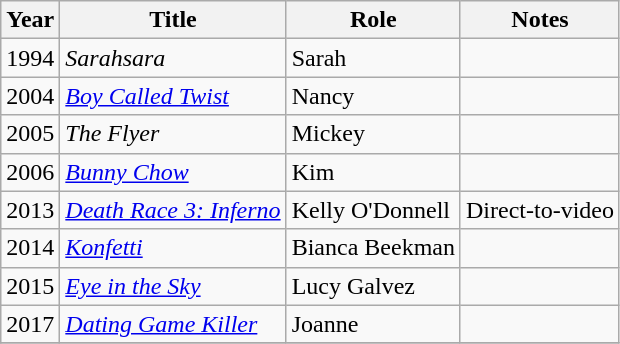<table class="wikitable sortable">
<tr>
<th>Year</th>
<th>Title</th>
<th>Role</th>
<th class="unsortable">Notes</th>
</tr>
<tr>
<td>1994</td>
<td><em>Sarahsara</em></td>
<td>Sarah</td>
<td></td>
</tr>
<tr>
<td>2004</td>
<td><em><a href='#'>Boy Called Twist</a></em></td>
<td>Nancy</td>
<td></td>
</tr>
<tr>
<td>2005</td>
<td><em>The Flyer</em></td>
<td>Mickey</td>
<td></td>
</tr>
<tr>
<td>2006</td>
<td><em><a href='#'>Bunny Chow</a></em></td>
<td>Kim</td>
<td></td>
</tr>
<tr>
<td>2013</td>
<td><em><a href='#'>Death Race 3: Inferno</a></em></td>
<td>Kelly O'Donnell</td>
<td>Direct-to-video</td>
</tr>
<tr>
<td>2014</td>
<td><em><a href='#'>Konfetti</a></em></td>
<td>Bianca Beekman</td>
<td></td>
</tr>
<tr>
<td>2015</td>
<td><em><a href='#'>Eye in the Sky</a></em></td>
<td>Lucy Galvez</td>
<td></td>
</tr>
<tr>
<td>2017</td>
<td><em><a href='#'>Dating Game Killer</a></em></td>
<td>Joanne</td>
<td></td>
</tr>
<tr>
</tr>
</table>
